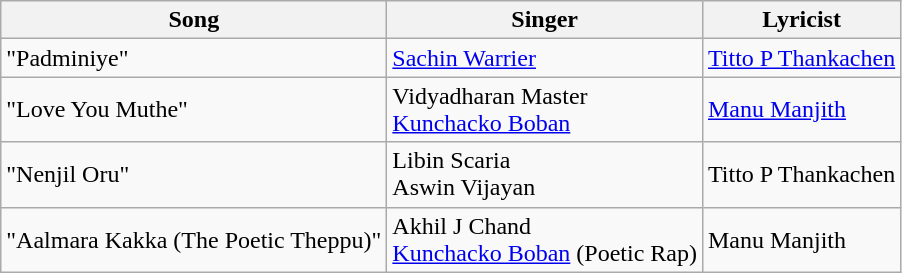<table class="wikitable">
<tr>
<th>Song</th>
<th>Singer</th>
<th>Lyricist</th>
</tr>
<tr>
<td>"Padminiye"</td>
<td><a href='#'>Sachin Warrier</a></td>
<td><a href='#'>Titto P Thankachen</a></td>
</tr>
<tr>
<td>"Love You Muthe"</td>
<td>Vidyadharan Master <br><a href='#'>Kunchacko Boban</a></td>
<td><a href='#'>Manu Manjith</a></td>
</tr>
<tr>
<td>"Nenjil Oru"</td>
<td>Libin Scaria <br>Aswin Vijayan</td>
<td>Titto P Thankachen</td>
</tr>
<tr>
<td>"Aalmara Kakka (The Poetic Theppu)"</td>
<td>Akhil J Chand <br><a href='#'>Kunchacko Boban</a> (Poetic Rap)</td>
<td>Manu Manjith</td>
</tr>
</table>
